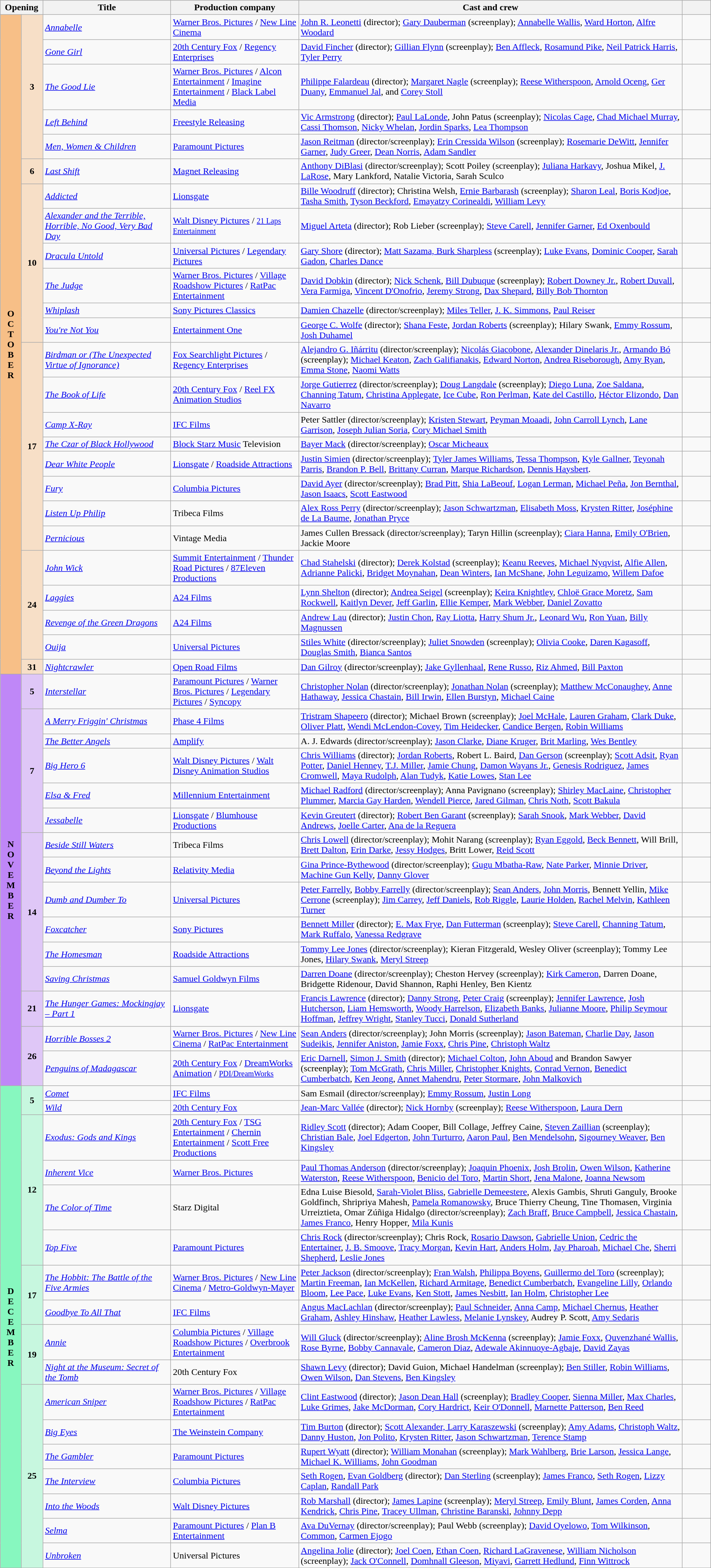<table class="wikitable sortable">
<tr>
<th colspan="2" style="width:6%;">Opening</th>
<th style="width:18%;">Title</th>
<th style="width:18%;">Production company</th>
<th>Cast and crew</th>
<th style="width:4%;"  class="unsortable"></th>
</tr>
<tr>
<th rowspan="25" style="text-align:center; background:#f7bf87">O<br>C<br>T<br>O<br>B<br>E<br>R</th>
<td rowspan="5" style="text-align:center; background:#f7dfc7"><strong>3</strong></td>
<td><em><a href='#'>Annabelle</a></em></td>
<td><a href='#'>Warner Bros. Pictures</a> / <a href='#'>New Line Cinema</a></td>
<td><a href='#'>John R. Leonetti</a> (director); <a href='#'>Gary Dauberman</a> (screenplay); <a href='#'>Annabelle Wallis</a>, <a href='#'>Ward Horton</a>, <a href='#'>Alfre Woodard</a></td>
<td style="text-align:center;"></td>
</tr>
<tr>
<td><em><a href='#'>Gone Girl</a></em></td>
<td><a href='#'>20th Century Fox</a> / <a href='#'>Regency Enterprises</a></td>
<td><a href='#'>David Fincher</a> (director); <a href='#'>Gillian Flynn</a> (screenplay); <a href='#'>Ben Affleck</a>, <a href='#'>Rosamund Pike</a>, <a href='#'>Neil Patrick Harris</a>, <a href='#'>Tyler Perry</a></td>
<td style="text-align:center;"></td>
</tr>
<tr>
<td><em><a href='#'>The Good Lie</a></em></td>
<td><a href='#'>Warner Bros. Pictures</a> / <a href='#'>Alcon Entertainment</a> / <a href='#'>Imagine Entertainment</a> / <a href='#'>Black Label Media</a></td>
<td><a href='#'>Philippe Falardeau</a> (director); <a href='#'>Margaret Nagle</a> (screenplay); <a href='#'>Reese Witherspoon</a>, <a href='#'>Arnold Oceng</a>, <a href='#'>Ger Duany</a>, <a href='#'>Emmanuel Jal</a>, and <a href='#'>Corey Stoll</a></td>
<td style="text-align:center;"></td>
</tr>
<tr>
<td><em><a href='#'>Left Behind</a></em></td>
<td><a href='#'>Freestyle Releasing</a></td>
<td><a href='#'>Vic Armstrong</a> (director); <a href='#'>Paul LaLonde</a>, John Patus (screenplay); <a href='#'>Nicolas Cage</a>, <a href='#'>Chad Michael Murray</a>, <a href='#'>Cassi Thomson</a>, <a href='#'>Nicky Whelan</a>, <a href='#'>Jordin Sparks</a>, <a href='#'>Lea Thompson</a></td>
<td style="text-align:center;"></td>
</tr>
<tr>
<td><em><a href='#'>Men, Women & Children</a></em></td>
<td><a href='#'>Paramount Pictures</a></td>
<td><a href='#'>Jason Reitman</a> (director/screenplay); <a href='#'>Erin Cressida Wilson</a> (screenplay); <a href='#'>Rosemarie DeWitt</a>, <a href='#'>Jennifer Garner</a>, <a href='#'>Judy Greer</a>, <a href='#'>Dean Norris</a>, <a href='#'>Adam Sandler</a></td>
<td style="text-align:center;"></td>
</tr>
<tr>
<td rowspan="1" style="text-align:center; background:#f7dfc7"><strong>6</strong></td>
<td><em><a href='#'>Last Shift</a></em></td>
<td><a href='#'>Magnet Releasing</a></td>
<td><a href='#'>Anthony DiBlasi</a> (director/screenplay); Scott Poiley (screenplay); <a href='#'>Juliana Harkavy</a>, Joshua Mikel, <a href='#'>J. LaRose</a>, Mary Lankford, Natalie Victoria, Sarah Sculco</td>
<td style="text-align:center;"></td>
</tr>
<tr>
<td rowspan="6" style="text-align:center; background:#f7dfc7"><strong>10</strong></td>
<td><em><a href='#'>Addicted</a></em></td>
<td><a href='#'>Lionsgate</a></td>
<td><a href='#'>Bille Woodruff</a> (director); Christina Welsh, <a href='#'>Ernie Barbarash</a> (screenplay); <a href='#'>Sharon Leal</a>, <a href='#'>Boris Kodjoe</a>, <a href='#'>Tasha Smith</a>, <a href='#'>Tyson Beckford</a>, <a href='#'>Emayatzy Corinealdi</a>, <a href='#'>William Levy</a></td>
<td style="text-align:center;"></td>
</tr>
<tr>
<td><em><a href='#'>Alexander and the Terrible, Horrible, No Good, Very Bad Day</a></em></td>
<td><a href='#'>Walt Disney Pictures</a> / <small><a href='#'>21 Laps Entertainment</a></small></td>
<td><a href='#'>Miguel Arteta</a> (director); Rob Lieber (screenplay); <a href='#'>Steve Carell</a>, <a href='#'>Jennifer Garner</a>, <a href='#'>Ed Oxenbould</a></td>
<td style="text-align:center;"></td>
</tr>
<tr>
<td><em><a href='#'>Dracula Untold</a></em></td>
<td><a href='#'>Universal Pictures</a> / <a href='#'>Legendary Pictures</a></td>
<td><a href='#'>Gary Shore</a> (director); <a href='#'>Matt Sazama, Burk Sharpless</a> (screenplay); <a href='#'>Luke Evans</a>, <a href='#'>Dominic Cooper</a>, <a href='#'>Sarah Gadon</a>, <a href='#'>Charles Dance</a></td>
<td style="text-align:center;"></td>
</tr>
<tr>
<td><em><a href='#'>The Judge</a></em></td>
<td><a href='#'>Warner Bros. Pictures</a> / <a href='#'>Village Roadshow Pictures</a> / <a href='#'>RatPac Entertainment</a></td>
<td><a href='#'>David Dobkin</a> (director); <a href='#'>Nick Schenk</a>, <a href='#'>Bill Dubuque</a> (screenplay); <a href='#'>Robert Downey Jr.</a>, <a href='#'>Robert Duvall</a>, <a href='#'>Vera Farmiga</a>, <a href='#'>Vincent D'Onofrio</a>, <a href='#'>Jeremy Strong</a>, <a href='#'>Dax Shepard</a>, <a href='#'>Billy Bob Thornton</a></td>
<td style="text-align:center;"></td>
</tr>
<tr>
<td><em><a href='#'>Whiplash</a></em></td>
<td><a href='#'>Sony Pictures Classics</a></td>
<td><a href='#'>Damien Chazelle</a> (director/screenplay); <a href='#'>Miles Teller</a>, <a href='#'>J. K. Simmons</a>, <a href='#'>Paul Reiser</a></td>
<td style="text-align:center;"></td>
</tr>
<tr>
<td><em><a href='#'>You're Not You</a></em></td>
<td><a href='#'>Entertainment One</a></td>
<td><a href='#'>George C. Wolfe</a> (director); <a href='#'>Shana Feste</a>, <a href='#'>Jordan Roberts</a> (screenplay); Hilary Swank, <a href='#'>Emmy Rossum</a>, <a href='#'>Josh Duhamel</a></td>
<td style="text-align:center;"></td>
</tr>
<tr>
<td rowspan="8" style="text-align:center; background:#f7dfc7"><strong>17</strong></td>
<td><em><a href='#'>Birdman or (The Unexpected Virtue of Ignorance)</a></em></td>
<td><a href='#'>Fox Searchlight Pictures</a> / <a href='#'>Regency Enterprises</a></td>
<td><a href='#'>Alejandro G. Iñárritu</a> (director/screenplay); <a href='#'>Nicolás Giacobone</a>, <a href='#'>Alexander Dinelaris Jr.</a>, <a href='#'>Armando Bó</a> (screenplay); <a href='#'>Michael Keaton</a>, <a href='#'>Zach Galifianakis</a>, <a href='#'>Edward Norton</a>, <a href='#'>Andrea Riseborough</a>, <a href='#'>Amy Ryan</a>, <a href='#'>Emma Stone</a>, <a href='#'>Naomi Watts</a></td>
<td style="text-align:center;"></td>
</tr>
<tr>
<td><em><a href='#'>The Book of Life</a></em></td>
<td><a href='#'>20th Century Fox</a> / <a href='#'>Reel FX Animation Studios</a></td>
<td><a href='#'>Jorge Gutierrez</a> (director/screenplay); <a href='#'>Doug Langdale</a> (screenplay); <a href='#'>Diego Luna</a>, <a href='#'>Zoe Saldana</a>, <a href='#'>Channing Tatum</a>, <a href='#'>Christina Applegate</a>, <a href='#'>Ice Cube</a>, <a href='#'>Ron Perlman</a>, <a href='#'>Kate del Castillo</a>, <a href='#'>Héctor Elizondo</a>, <a href='#'>Dan Navarro</a></td>
<td style="text-align:center;"></td>
</tr>
<tr>
<td><em><a href='#'>Camp X-Ray</a></em></td>
<td><a href='#'>IFC Films</a></td>
<td>Peter Sattler (director/screenplay); <a href='#'>Kristen Stewart</a>, <a href='#'>Peyman Moaadi</a>, <a href='#'>John Carroll Lynch</a>, <a href='#'>Lane Garrison</a>, <a href='#'>Joseph Julian Soria</a>, <a href='#'>Cory Michael Smith</a></td>
<td style="text-align:center;"></td>
</tr>
<tr>
<td><em><a href='#'>The Czar of Black Hollywood</a></em></td>
<td><a href='#'>Block Starz Music</a> Television</td>
<td><a href='#'>Bayer Mack</a> (director/screenplay); <a href='#'>Oscar Micheaux</a></td>
<td style="text-align:center;"></td>
</tr>
<tr>
<td><em><a href='#'>Dear White People</a></em></td>
<td><a href='#'>Lionsgate</a> / <a href='#'>Roadside Attractions</a></td>
<td><a href='#'>Justin Simien</a> (director/screenplay); <a href='#'>Tyler James Williams</a>, <a href='#'>Tessa Thompson</a>, <a href='#'>Kyle Gallner</a>, <a href='#'>Teyonah Parris</a>, <a href='#'>Brandon P. Bell</a>, <a href='#'>Brittany Curran</a>, <a href='#'>Marque Richardson</a>, <a href='#'>Dennis Haysbert</a>.</td>
<td style="text-align:center;"></td>
</tr>
<tr>
<td><em><a href='#'>Fury</a></em></td>
<td><a href='#'>Columbia Pictures</a></td>
<td><a href='#'>David Ayer</a> (director/screenplay); <a href='#'>Brad Pitt</a>, <a href='#'>Shia LaBeouf</a>, <a href='#'>Logan Lerman</a>, <a href='#'>Michael Peña</a>, <a href='#'>Jon Bernthal</a>, <a href='#'>Jason Isaacs</a>, <a href='#'>Scott Eastwood</a></td>
<td style="text-align:center;"></td>
</tr>
<tr>
<td><em><a href='#'>Listen Up Philip</a></em></td>
<td>Tribeca Films</td>
<td><a href='#'>Alex Ross Perry</a> (director/screenplay); <a href='#'>Jason Schwartzman</a>, <a href='#'>Elisabeth Moss</a>, <a href='#'>Krysten Ritter</a>, <a href='#'>Joséphine de La Baume</a>, <a href='#'>Jonathan Pryce</a></td>
<td style="text-align:center;"></td>
</tr>
<tr>
<td><em><a href='#'>Pernicious</a></em></td>
<td>Vintage Media</td>
<td>James Cullen Bressack (director/screenplay); Taryn Hillin (screenplay); <a href='#'>Ciara Hanna</a>, <a href='#'>Emily O'Brien</a>, Jackie Moore</td>
<td style="text-align:center;"></td>
</tr>
<tr>
<td rowspan="4" style="text-align:center; background:#f7dfc7"><strong>24</strong></td>
<td><em><a href='#'>John Wick</a></em></td>
<td><a href='#'>Summit Entertainment</a> / <a href='#'>Thunder Road Pictures</a> / <a href='#'>87Eleven Productions</a></td>
<td><a href='#'>Chad Stahelski</a> (director); <a href='#'>Derek Kolstad</a> (screenplay); <a href='#'>Keanu Reeves</a>, <a href='#'>Michael Nyqvist</a>, <a href='#'>Alfie Allen</a>, <a href='#'>Adrianne Palicki</a>, <a href='#'>Bridget Moynahan</a>, <a href='#'>Dean Winters</a>, <a href='#'>Ian McShane</a>, <a href='#'>John Leguizamo</a>, <a href='#'>Willem Dafoe</a></td>
<td align="center"></td>
</tr>
<tr>
<td><em><a href='#'>Laggies</a></em></td>
<td><a href='#'>A24 Films</a></td>
<td><a href='#'>Lynn Shelton</a> (director); <a href='#'>Andrea Seigel</a> (screenplay); <a href='#'>Keira Knightley</a>, <a href='#'>Chloë Grace Moretz</a>, <a href='#'>Sam Rockwell</a>, <a href='#'>Kaitlyn Dever</a>, <a href='#'>Jeff Garlin</a>, <a href='#'>Ellie Kemper</a>, <a href='#'>Mark Webber</a>, <a href='#'>Daniel Zovatto</a></td>
<td style="text-align:center;"></td>
</tr>
<tr>
<td><em><a href='#'>Revenge of the Green Dragons</a></em></td>
<td><a href='#'>A24 Films</a></td>
<td><a href='#'>Andrew Lau</a> (director); <a href='#'>Justin Chon</a>, <a href='#'>Ray Liotta</a>, <a href='#'>Harry Shum Jr.</a>, <a href='#'>Leonard Wu</a>, <a href='#'>Ron Yuan</a>, <a href='#'>Billy Magnussen</a></td>
<td style="text-align:center;"></td>
</tr>
<tr>
<td><em><a href='#'>Ouija</a></em></td>
<td><a href='#'>Universal Pictures</a></td>
<td><a href='#'>Stiles White</a> (director/screenplay); <a href='#'>Juliet Snowden</a> (screenplay); <a href='#'>Olivia Cooke</a>, <a href='#'>Daren Kagasoff</a>, <a href='#'>Douglas Smith</a>, <a href='#'>Bianca Santos</a></td>
<td style="text-align:center;"></td>
</tr>
<tr>
<td rowspan="1" style="text-align:center; background:#f7dfc7"><strong>31</strong></td>
<td><em><a href='#'>Nightcrawler</a></em></td>
<td><a href='#'>Open Road Films</a></td>
<td><a href='#'>Dan Gilroy</a> (director/screenplay); <a href='#'>Jake Gyllenhaal</a>, <a href='#'>Rene Russo</a>, <a href='#'>Riz Ahmed</a>, <a href='#'>Bill Paxton</a></td>
<td style="text-align:center;"></td>
</tr>
<tr>
<th rowspan="15" style="text-align:center; background:#bf87f7">N<br>O<br>V<br>E<br>M<br>B<br>E<br>R</th>
<td rowspan="1" style="text-align:center; background:#dfc7f7"><strong>5</strong></td>
<td><em><a href='#'>Interstellar</a></em></td>
<td><a href='#'>Paramount Pictures</a> / <a href='#'>Warner Bros. Pictures</a> / <a href='#'>Legendary Pictures</a> / <a href='#'>Syncopy</a></td>
<td><a href='#'>Christopher Nolan</a> (director/screenplay); <a href='#'>Jonathan Nolan</a> (screenplay); <a href='#'>Matthew McConaughey</a>, <a href='#'>Anne Hathaway</a>, <a href='#'>Jessica Chastain</a>, <a href='#'>Bill Irwin</a>, <a href='#'>Ellen Burstyn</a>, <a href='#'>Michael Caine</a></td>
<td style="text-align:center;"></td>
</tr>
<tr>
<td rowspan="5" style="text-align:center; background:#dfc7f7"><strong>7</strong></td>
<td><em><a href='#'>A Merry Friggin' Christmas</a></em></td>
<td><a href='#'>Phase 4 Films</a></td>
<td><a href='#'>Tristram Shapeero</a> (director); Michael Brown (screenplay); <a href='#'>Joel McHale</a>, <a href='#'>Lauren Graham</a>, <a href='#'>Clark Duke</a>, <a href='#'>Oliver Platt</a>, <a href='#'>Wendi McLendon-Covey</a>, <a href='#'>Tim Heidecker</a>, <a href='#'>Candice Bergen</a>, <a href='#'>Robin Williams</a></td>
<td style="text-align:center;"></td>
</tr>
<tr>
<td><em><a href='#'>The Better Angels</a></em></td>
<td><a href='#'>Amplify</a></td>
<td>A. J. Edwards (director/screenplay); <a href='#'>Jason Clarke</a>, <a href='#'>Diane Kruger</a>, <a href='#'>Brit Marling</a>, <a href='#'>Wes Bentley</a></td>
<td style="text-align:center;"></td>
</tr>
<tr>
<td><em><a href='#'>Big Hero 6</a></em></td>
<td><a href='#'>Walt Disney Pictures</a> / <a href='#'>Walt Disney Animation Studios</a></td>
<td><a href='#'>Chris Williams</a> (director); <a href='#'>Jordan Roberts</a>, Robert L. Baird, <a href='#'>Dan Gerson</a> (screenplay); <a href='#'>Scott Adsit</a>, <a href='#'>Ryan Potter</a>, <a href='#'>Daniel Henney</a>, <a href='#'>T.J. Miller</a>, <a href='#'>Jamie Chung</a>, <a href='#'>Damon Wayans Jr.</a>, <a href='#'>Genesis Rodriguez</a>, <a href='#'>James Cromwell</a>, <a href='#'>Maya Rudolph</a>, <a href='#'>Alan Tudyk</a>, <a href='#'>Katie Lowes</a>, <a href='#'>Stan Lee</a></td>
<td style="text-align:center;"></td>
</tr>
<tr>
<td><em><a href='#'>Elsa & Fred</a></em></td>
<td><a href='#'>Millennium Entertainment</a></td>
<td><a href='#'>Michael Radford</a> (director/screenplay); Anna Pavignano (screenplay); <a href='#'>Shirley MacLaine</a>, <a href='#'>Christopher Plummer</a>, <a href='#'>Marcia Gay Harden</a>, <a href='#'>Wendell Pierce</a>, <a href='#'>Jared Gilman</a>, <a href='#'>Chris Noth</a>, <a href='#'>Scott Bakula</a></td>
<td style="text-align:center;"></td>
</tr>
<tr>
<td><em><a href='#'>Jessabelle</a></em></td>
<td><a href='#'>Lionsgate</a> / <a href='#'>Blumhouse Productions</a></td>
<td><a href='#'>Kevin Greutert</a> (director); <a href='#'>Robert Ben Garant</a> (screenplay); <a href='#'>Sarah Snook</a>, <a href='#'>Mark Webber</a>, <a href='#'>David Andrews</a>, <a href='#'>Joelle Carter</a>, <a href='#'>Ana de la Reguera</a></td>
<td style="text-align:center;"></td>
</tr>
<tr>
<td rowspan="6" style="text-align:center; background:#dfc7f7"><strong>14</strong></td>
<td><em><a href='#'>Beside Still Waters</a></em></td>
<td>Tribeca Films</td>
<td><a href='#'>Chris Lowell</a> (director/screenplay); Mohit Narang (screenplay); <a href='#'>Ryan Eggold</a>, <a href='#'>Beck Bennett</a>, Will Brill, <a href='#'>Brett Dalton</a>, <a href='#'>Erin Darke</a>, <a href='#'>Jessy Hodges</a>, Britt Lower, <a href='#'>Reid Scott</a></td>
<td style="text-align:center;"></td>
</tr>
<tr>
<td><em><a href='#'>Beyond the Lights</a></em></td>
<td><a href='#'>Relativity Media</a></td>
<td><a href='#'>Gina Prince-Bythewood</a> (director/screenplay); <a href='#'>Gugu Mbatha-Raw</a>, <a href='#'>Nate Parker</a>, <a href='#'>Minnie Driver</a>, <a href='#'>Machine Gun Kelly</a>, <a href='#'>Danny Glover</a></td>
<td style="text-align:center;"></td>
</tr>
<tr>
<td><em><a href='#'>Dumb and Dumber To</a></em></td>
<td><a href='#'>Universal Pictures</a></td>
<td><a href='#'>Peter Farrelly</a>, <a href='#'>Bobby Farrelly</a> (director/screenplay); <a href='#'>Sean Anders</a>, <a href='#'>John Morris</a>, Bennett Yellin, <a href='#'>Mike Cerrone</a> (screenplay); <a href='#'>Jim Carrey</a>, <a href='#'>Jeff Daniels</a>, <a href='#'>Rob Riggle</a>, <a href='#'>Laurie Holden</a>, <a href='#'>Rachel Melvin</a>, <a href='#'>Kathleen Turner</a></td>
<td style="text-align:center;"></td>
</tr>
<tr>
<td><em><a href='#'>Foxcatcher</a></em></td>
<td><a href='#'>Sony Pictures</a></td>
<td><a href='#'>Bennett Miller</a> (director); <a href='#'>E. Max Frye</a>, <a href='#'>Dan Futterman</a> (screenplay); <a href='#'>Steve Carell</a>, <a href='#'>Channing Tatum</a>, <a href='#'>Mark Ruffalo</a>, <a href='#'>Vanessa Redgrave</a></td>
<td style="text-align:center;"></td>
</tr>
<tr>
<td><em><a href='#'>The Homesman</a></em></td>
<td><a href='#'>Roadside Attractions</a></td>
<td><a href='#'>Tommy Lee Jones</a> (director/screenplay); Kieran Fitzgerald, Wesley Oliver (screenplay); Tommy Lee Jones, <a href='#'>Hilary Swank</a>, <a href='#'>Meryl Streep</a></td>
<td style="text-align:center;"></td>
</tr>
<tr>
<td><em><a href='#'>Saving Christmas</a></em></td>
<td><a href='#'>Samuel Goldwyn Films</a></td>
<td><a href='#'>Darren Doane</a> (director/screenplay); Cheston Hervey (screenplay); <a href='#'>Kirk Cameron</a>, Darren Doane, Bridgette Ridenour, David Shannon, Raphi Henley, Ben Kientz</td>
<td style="text-align:center;"></td>
</tr>
<tr>
<td rowspan="1" style="text-align:center; background:#dfc7f7"><strong>21</strong></td>
<td><em><a href='#'>The Hunger Games: Mockingjay – Part 1</a></em></td>
<td><a href='#'>Lionsgate</a></td>
<td><a href='#'>Francis Lawrence</a> (director); <a href='#'>Danny Strong</a>, <a href='#'>Peter Craig</a> (screenplay); <a href='#'>Jennifer Lawrence</a>, <a href='#'>Josh Hutcherson</a>, <a href='#'>Liam Hemsworth</a>, <a href='#'>Woody Harrelson</a>, <a href='#'>Elizabeth Banks</a>, <a href='#'>Julianne Moore</a>, <a href='#'>Philip Seymour Hoffman</a>, <a href='#'>Jeffrey Wright</a>, <a href='#'>Stanley Tucci</a>, <a href='#'>Donald Sutherland</a></td>
<td style="text-align:center;"></td>
</tr>
<tr>
<td rowspan="2" style="text-align:center; background:#dfc7f7"><strong>26</strong></td>
<td><em><a href='#'>Horrible Bosses 2</a></em></td>
<td><a href='#'>Warner Bros. Pictures</a> / <a href='#'>New Line Cinema</a> / <a href='#'>RatPac Entertainment</a></td>
<td><a href='#'>Sean Anders</a> (director/screenplay); John Morris (screenplay); <a href='#'>Jason Bateman</a>, <a href='#'>Charlie Day</a>, <a href='#'>Jason Sudeikis</a>, <a href='#'>Jennifer Aniston</a>, <a href='#'>Jamie Foxx</a>, <a href='#'>Chris Pine</a>, <a href='#'>Christoph Waltz</a></td>
<td style="text-align:center;"></td>
</tr>
<tr>
<td><em><a href='#'>Penguins of Madagascar</a></em></td>
<td><a href='#'>20th Century Fox</a> / <a href='#'>DreamWorks Animation</a> / <small><a href='#'>PDI/DreamWorks</a></small></td>
<td><a href='#'>Eric Darnell</a>, <a href='#'>Simon J. Smith</a> (director); <a href='#'>Michael Colton</a>, <a href='#'>John Aboud</a> and Brandon Sawyer (screenplay); <a href='#'>Tom McGrath</a>, <a href='#'>Chris Miller</a>, <a href='#'>Christopher Knights</a>, <a href='#'>Conrad Vernon</a>, <a href='#'>Benedict Cumberbatch</a>, <a href='#'>Ken Jeong</a>, <a href='#'>Annet Mahendru</a>, <a href='#'>Peter Stormare</a>, <a href='#'>John Malkovich</a></td>
<td style="text-align:center;"></td>
</tr>
<tr>
<th rowspan="19" style="text-align:center; background:#87f7bf">D<br>E<br>C<br>E<br>M<br>B<br>E<br>R</th>
<td rowspan="2" style="text-align:center; background:#c7f7df"><strong>5</strong></td>
<td><em><a href='#'>Comet</a></em></td>
<td><a href='#'>IFC Films</a></td>
<td>Sam Esmail (director/screenplay); <a href='#'>Emmy Rossum</a>, <a href='#'>Justin Long</a></td>
<td style="text-align:center;"></td>
</tr>
<tr>
<td><em><a href='#'>Wild</a></em></td>
<td><a href='#'>20th Century Fox</a></td>
<td><a href='#'>Jean-Marc Vallée</a> (director); <a href='#'>Nick Hornby</a> (screenplay); <a href='#'>Reese Witherspoon</a>, <a href='#'>Laura Dern</a></td>
<td style="text-align:center;"></td>
</tr>
<tr>
<td rowspan="4" style="text-align:center; background:#c7f7df"><strong>12</strong></td>
<td><em><a href='#'>Exodus: Gods and Kings</a></em></td>
<td><a href='#'>20th Century Fox</a> / <a href='#'>TSG Entertainment</a> / <a href='#'>Chernin Entertainment</a> / <a href='#'>Scott Free Productions</a></td>
<td><a href='#'>Ridley Scott</a> (director); Adam Cooper, Bill Collage, Jeffrey Caine, <a href='#'>Steven Zaillian</a> (screenplay); <a href='#'>Christian Bale</a>, <a href='#'>Joel Edgerton</a>, <a href='#'>John Turturro</a>, <a href='#'>Aaron Paul</a>, <a href='#'>Ben Mendelsohn</a>, <a href='#'>Sigourney Weaver</a>, <a href='#'>Ben Kingsley</a></td>
<td style="text-align:center;"></td>
</tr>
<tr>
<td><em><a href='#'>Inherent Vice</a></em></td>
<td><a href='#'>Warner Bros. Pictures</a></td>
<td><a href='#'>Paul Thomas Anderson</a> (director/screenplay); <a href='#'>Joaquin Phoenix</a>, <a href='#'>Josh Brolin</a>, <a href='#'>Owen Wilson</a>, <a href='#'>Katherine Waterston</a>, <a href='#'>Reese Witherspoon</a>, <a href='#'>Benicio del Toro</a>, <a href='#'>Martin Short</a>, <a href='#'>Jena Malone</a>, <a href='#'>Joanna Newsom</a></td>
<td style="text-align:center;"></td>
</tr>
<tr>
<td><em><a href='#'>The Color of Time</a></em></td>
<td>Starz Digital</td>
<td>Edna Luise Biesold, <a href='#'>Sarah-Violet Bliss</a>, <a href='#'>Gabrielle Demeestere</a>, Alexis Gambis, Shruti Ganguly, Brooke Goldfinch, Shripriya Mahesh, <a href='#'>Pamela Romanowsky</a>, Bruce Thierry Cheung, Tine Thomasen, Virginia Urreiztieta, Omar Zúñiga Hidalgo (director/screenplay); <a href='#'>Zach Braff</a>, <a href='#'>Bruce Campbell</a>, <a href='#'>Jessica Chastain</a>, <a href='#'>James Franco</a>, Henry Hopper, <a href='#'>Mila Kunis</a></td>
<td style="text-align:center;"></td>
</tr>
<tr>
<td><em><a href='#'>Top Five</a></em></td>
<td><a href='#'>Paramount Pictures</a></td>
<td><a href='#'>Chris Rock</a> (director/screenplay); Chris Rock, <a href='#'>Rosario Dawson</a>, <a href='#'>Gabrielle Union</a>, <a href='#'>Cedric the Entertainer</a>, <a href='#'>J. B. Smoove</a>, <a href='#'>Tracy Morgan</a>, <a href='#'>Kevin Hart</a>, <a href='#'>Anders Holm</a>, <a href='#'>Jay Pharoah</a>, <a href='#'>Michael Che</a>, <a href='#'>Sherri Shepherd</a>, <a href='#'>Leslie Jones</a></td>
<td style="text-align:center;"></td>
</tr>
<tr>
<td rowspan="2" style="text-align:center; background:#c7f7df"><strong>17</strong></td>
<td><em><a href='#'>The Hobbit: The Battle of the Five Armies</a></em></td>
<td><a href='#'>Warner Bros. Pictures</a> / <a href='#'>New Line Cinema</a> / <a href='#'>Metro-Goldwyn-Mayer</a></td>
<td><a href='#'>Peter Jackson</a> (director/screenplay); <a href='#'>Fran Walsh</a>, <a href='#'>Philippa Boyens</a>, <a href='#'>Guillermo del Toro</a> (screenplay); <a href='#'>Martin Freeman</a>, <a href='#'>Ian McKellen</a>, <a href='#'>Richard Armitage</a>, <a href='#'>Benedict Cumberbatch</a>, <a href='#'>Evangeline Lilly</a>, <a href='#'>Orlando Bloom</a>, <a href='#'>Lee Pace</a>, <a href='#'>Luke Evans</a>, <a href='#'>Ken Stott</a>, <a href='#'>James Nesbitt</a>, <a href='#'>Ian Holm</a>, <a href='#'>Christopher Lee</a></td>
<td style="text-align:center;"></td>
</tr>
<tr>
<td><em><a href='#'>Goodbye To All That</a></em></td>
<td><a href='#'>IFC Films</a></td>
<td><a href='#'>Angus MacLachlan</a> (director/screenplay); <a href='#'>Paul Schneider</a>, <a href='#'>Anna Camp</a>, <a href='#'>Michael Chernus</a>, <a href='#'>Heather Graham</a>, <a href='#'>Ashley Hinshaw</a>, <a href='#'>Heather Lawless</a>, <a href='#'>Melanie Lynskey</a>, Audrey P. Scott, <a href='#'>Amy Sedaris</a></td>
<td style="text-align:center;"></td>
</tr>
<tr>
<td rowspan="2" style="text-align:center; background:#c7f7df"><strong>19</strong></td>
<td><em><a href='#'>Annie</a></em></td>
<td><a href='#'>Columbia Pictures</a> / <a href='#'>Village Roadshow Pictures</a> / <a href='#'>Overbrook Entertainment</a></td>
<td><a href='#'>Will Gluck</a> (director/screenplay); <a href='#'>Aline Brosh McKenna</a> (screenplay); <a href='#'>Jamie Foxx</a>, <a href='#'>Quvenzhané Wallis</a>, <a href='#'>Rose Byrne</a>, <a href='#'>Bobby Cannavale</a>, <a href='#'>Cameron Diaz</a>, <a href='#'>Adewale Akinnuoye-Agbaje</a>, <a href='#'>David Zayas</a></td>
<td style="text-align:center;"></td>
</tr>
<tr>
<td><em><a href='#'>Night at the Museum: Secret of the Tomb</a></em></td>
<td>20th Century Fox</td>
<td><a href='#'>Shawn Levy</a> (director); David Guion, Michael Handelman (screenplay); <a href='#'>Ben Stiller</a>, <a href='#'>Robin Williams</a>, <a href='#'>Owen Wilson</a>, <a href='#'>Dan Stevens</a>, <a href='#'>Ben Kingsley</a></td>
<td style="text-align:center;"></td>
</tr>
<tr>
<td rowspan="7" style="text-align:center; background:#c7f7df"><strong>25</strong></td>
<td><em><a href='#'>American Sniper</a></em></td>
<td><a href='#'>Warner Bros. Pictures</a> / <a href='#'>Village Roadshow Pictures</a> / <a href='#'>RatPac Entertainment</a></td>
<td><a href='#'>Clint Eastwood</a> (director); <a href='#'>Jason Dean Hall</a> (screenplay); <a href='#'>Bradley Cooper</a>, <a href='#'>Sienna Miller</a>, <a href='#'>Max Charles</a>, <a href='#'>Luke Grimes</a>, <a href='#'>Jake McDorman</a>, <a href='#'>Cory Hardrict</a>, <a href='#'>Keir O'Donnell</a>, <a href='#'>Marnette Patterson</a>, <a href='#'>Ben Reed</a></td>
<td style="text-align:center;"></td>
</tr>
<tr>
<td><em><a href='#'>Big Eyes</a></em></td>
<td><a href='#'>The Weinstein Company</a></td>
<td><a href='#'>Tim Burton</a> (director); <a href='#'>Scott Alexander, Larry Karaszewski</a> (screenplay); <a href='#'>Amy Adams</a>, <a href='#'>Christoph Waltz</a>, <a href='#'>Danny Huston</a>, <a href='#'>Jon Polito</a>, <a href='#'>Krysten Ritter</a>, <a href='#'>Jason Schwartzman</a>, <a href='#'>Terence Stamp</a></td>
<td style="text-align:center;"></td>
</tr>
<tr>
<td><em><a href='#'>The Gambler</a></em></td>
<td><a href='#'>Paramount Pictures</a></td>
<td><a href='#'>Rupert Wyatt</a> (director); <a href='#'>William Monahan</a> (screenplay); <a href='#'>Mark Wahlberg</a>, <a href='#'>Brie Larson</a>, <a href='#'>Jessica Lange</a>, <a href='#'>Michael K. Williams</a>, <a href='#'>John Goodman</a></td>
<td style="text-align:center;"></td>
</tr>
<tr>
<td><em><a href='#'>The Interview</a></em></td>
<td><a href='#'>Columbia Pictures</a></td>
<td><a href='#'>Seth Rogen</a>, <a href='#'>Evan Goldberg</a> (director); <a href='#'>Dan Sterling</a> (screenplay); <a href='#'>James Franco</a>, <a href='#'>Seth Rogen</a>, <a href='#'>Lizzy Caplan</a>, <a href='#'>Randall Park</a></td>
<td style="text-align:center;"></td>
</tr>
<tr>
<td><em><a href='#'>Into the Woods</a></em></td>
<td><a href='#'>Walt Disney Pictures</a></td>
<td><a href='#'>Rob Marshall</a> (director); <a href='#'>James Lapine</a> (screenplay); <a href='#'>Meryl Streep</a>, <a href='#'>Emily Blunt</a>, <a href='#'>James Corden</a>, <a href='#'>Anna Kendrick</a>, <a href='#'>Chris Pine</a>, <a href='#'>Tracey Ullman</a>, <a href='#'>Christine Baranski</a>, <a href='#'>Johnny Depp</a></td>
<td style="text-align:center;"></td>
</tr>
<tr>
<td><em><a href='#'>Selma</a></em></td>
<td><a href='#'>Paramount Pictures</a> / <a href='#'>Plan B Entertainment</a></td>
<td><a href='#'>Ava DuVernay</a> (director/screenplay); Paul Webb (screenplay); <a href='#'>David Oyelowo</a>, <a href='#'>Tom Wilkinson</a>, <a href='#'>Common</a>, <a href='#'>Carmen Ejogo</a></td>
<td style="text-align:center;"></td>
</tr>
<tr>
<td><em><a href='#'>Unbroken</a></em></td>
<td>Universal Pictures</td>
<td><a href='#'>Angelina Jolie</a> (director); <a href='#'>Joel Coen</a>, <a href='#'>Ethan Coen</a>, <a href='#'>Richard LaGravenese</a>, <a href='#'>William Nicholson</a> (screenplay); <a href='#'>Jack O'Connell</a>, <a href='#'>Domhnall Gleeson</a>, <a href='#'>Miyavi</a>, <a href='#'>Garrett Hedlund</a>, <a href='#'>Finn Wittrock</a></td>
<td style="text-align:center;"></td>
</tr>
</table>
